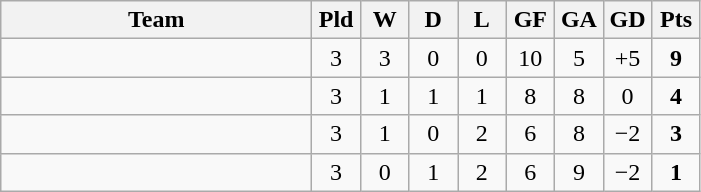<table class=wikitable style="text-align:center">
<tr>
<th width=200>Team</th>
<th width=25>Pld</th>
<th width=25>W</th>
<th width=25>D</th>
<th width=25>L</th>
<th width=25>GF</th>
<th width=25>GA</th>
<th width=25>GD</th>
<th width=25>Pts</th>
</tr>
<tr>
<td align=left></td>
<td>3</td>
<td>3</td>
<td>0</td>
<td>0</td>
<td>10</td>
<td>5</td>
<td>+5</td>
<td><strong>9</strong></td>
</tr>
<tr>
<td align=left></td>
<td>3</td>
<td>1</td>
<td>1</td>
<td>1</td>
<td>8</td>
<td>8</td>
<td>0</td>
<td><strong>4</strong></td>
</tr>
<tr>
<td align=left></td>
<td>3</td>
<td>1</td>
<td>0</td>
<td>2</td>
<td>6</td>
<td>8</td>
<td>−2</td>
<td><strong>3</strong></td>
</tr>
<tr>
<td align=left></td>
<td>3</td>
<td>0</td>
<td>1</td>
<td>2</td>
<td>6</td>
<td>9</td>
<td>−2</td>
<td><strong>1</strong></td>
</tr>
</table>
